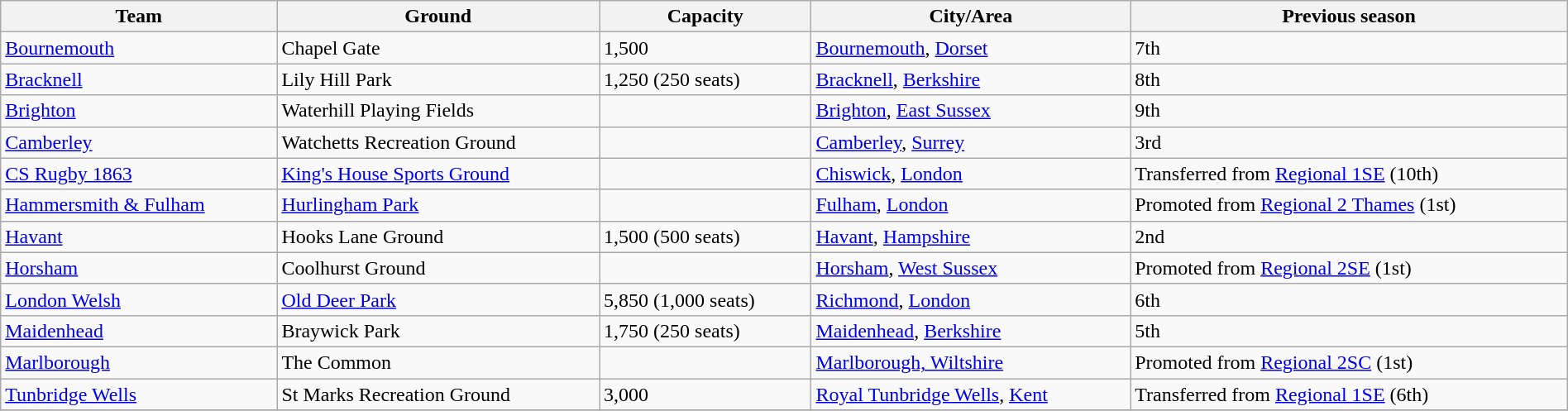<table class="wikitable sortable" width=100%>
<tr>
<th>Team</th>
<th>Ground</th>
<th>Capacity</th>
<th>City/Area</th>
<th>Previous season</th>
</tr>
<tr>
<td><a href='#'>Bournemouth</a></td>
<td>Chapel Gate </td>
<td>1,500</td>
<td><a href='#'>Bournemouth</a>, <a href='#'>Dorset</a></td>
<td>7th</td>
</tr>
<tr>
<td><a href='#'>Bracknell</a></td>
<td>Lily Hill Park </td>
<td>1,250 (250 seats)</td>
<td><a href='#'>Bracknell</a>, <a href='#'>Berkshire</a></td>
<td>8th</td>
</tr>
<tr>
<td><a href='#'>Brighton</a></td>
<td>Waterhill Playing Fields </td>
<td></td>
<td><a href='#'>Brighton</a>, <a href='#'>East Sussex</a></td>
<td>9th</td>
</tr>
<tr>
<td><a href='#'>Camberley</a></td>
<td>Watchetts Recreation Ground </td>
<td></td>
<td><a href='#'>Camberley</a>, <a href='#'>Surrey</a></td>
<td>3rd</td>
</tr>
<tr>
<td><a href='#'>CS Rugby 1863</a></td>
<td><a href='#'>King's House Sports Ground</a></td>
<td></td>
<td><a href='#'>Chiswick</a>, <a href='#'>London</a></td>
<td>Transferred from <a href='#'>Regional 1SE</a> (10th)</td>
</tr>
<tr>
<td><a href='#'>Hammersmith & Fulham</a></td>
<td><a href='#'>Hurlingham Park</a></td>
<td></td>
<td><a href='#'>Fulham</a>, <a href='#'>London</a></td>
<td>Promoted from <a href='#'>Regional 2 Thames</a> (1st)</td>
</tr>
<tr>
<td><a href='#'>Havant</a></td>
<td>Hooks Lane Ground </td>
<td>1,500 (500 seats)</td>
<td><a href='#'>Havant</a>, <a href='#'>Hampshire</a></td>
<td>2nd</td>
</tr>
<tr>
<td><a href='#'>Horsham</a></td>
<td>Coolhurst Ground</td>
<td></td>
<td><a href='#'>Horsham</a>, <a href='#'>West Sussex</a></td>
<td>Promoted from <a href='#'>Regional 2SE</a> (1st)</td>
</tr>
<tr>
<td><a href='#'>London Welsh</a></td>
<td><a href='#'>Old Deer Park</a></td>
<td>5,850 (1,000 seats)</td>
<td><a href='#'>Richmond</a>, <a href='#'>London</a></td>
<td>6th</td>
</tr>
<tr>
<td><a href='#'>Maidenhead</a></td>
<td>Braywick Park </td>
<td>1,750 (250 seats)</td>
<td><a href='#'>Maidenhead</a>, <a href='#'>Berkshire</a></td>
<td>5th</td>
</tr>
<tr>
<td><a href='#'>Marlborough</a></td>
<td>The Common</td>
<td></td>
<td><a href='#'>Marlborough, Wiltshire</a></td>
<td>Promoted from <a href='#'>Regional 2SC</a> (1st)</td>
</tr>
<tr>
<td><a href='#'>Tunbridge Wells</a></td>
<td>St Marks Recreation Ground</td>
<td>3,000</td>
<td><a href='#'>Royal Tunbridge Wells</a>, <a href='#'>Kent</a></td>
<td>Transferred from <a href='#'>Regional 1SE</a> (6th)</td>
</tr>
<tr>
</tr>
</table>
